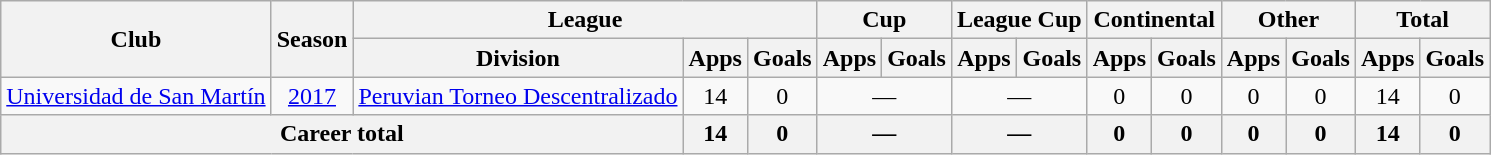<table class="wikitable" style="text-align: center">
<tr>
<th rowspan="2">Club</th>
<th rowspan="2">Season</th>
<th colspan="3">League</th>
<th colspan="2">Cup</th>
<th colspan="2">League Cup</th>
<th colspan="2">Continental</th>
<th colspan="2">Other</th>
<th colspan="2">Total</th>
</tr>
<tr>
<th>Division</th>
<th>Apps</th>
<th>Goals</th>
<th>Apps</th>
<th>Goals</th>
<th>Apps</th>
<th>Goals</th>
<th>Apps</th>
<th>Goals</th>
<th>Apps</th>
<th>Goals</th>
<th>Apps</th>
<th>Goals</th>
</tr>
<tr>
<td><a href='#'>Universidad de San Martín</a></td>
<td><a href='#'>2017</a></td>
<td><a href='#'>Peruvian Torneo Descentralizado</a></td>
<td>14</td>
<td>0</td>
<td colspan="2">—</td>
<td colspan="2">—</td>
<td>0</td>
<td>0</td>
<td>0</td>
<td>0</td>
<td>14</td>
<td>0</td>
</tr>
<tr>
<th colspan="3">Career total</th>
<th>14</th>
<th>0</th>
<th colspan="2">—</th>
<th colspan="2">—</th>
<th>0</th>
<th>0</th>
<th>0</th>
<th>0</th>
<th>14</th>
<th>0</th>
</tr>
</table>
